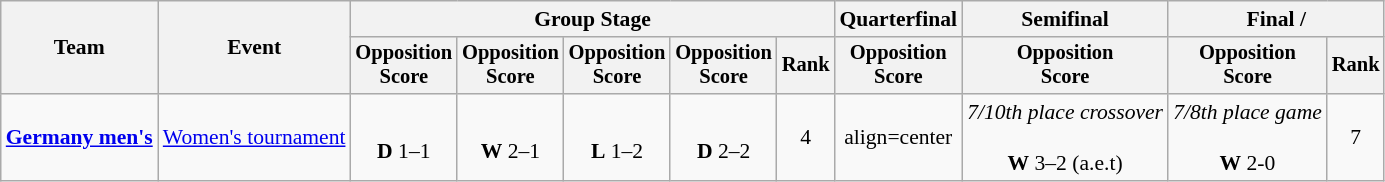<table class="wikitable" style="font-size:90%">
<tr>
<th rowspan=2>Team</th>
<th rowspan=2>Event</th>
<th colspan=5>Group Stage</th>
<th>Quarterfinal</th>
<th>Semifinal</th>
<th colspan=2>Final / </th>
</tr>
<tr style="font-size:95%">
<th>Opposition<br>Score</th>
<th>Opposition<br>Score</th>
<th>Opposition<br>Score</th>
<th>Opposition<br>Score</th>
<th>Rank</th>
<th>Opposition<br>Score</th>
<th>Opposition<br>Score</th>
<th>Opposition<br>Score</th>
<th>Rank</th>
</tr>
<tr align=center>
<td align=left><strong><a href='#'>Germany men's</a></strong></td>
<td align=left><a href='#'>Women's tournament</a></td>
<td align=center><br><strong>D</strong> 1–1</td>
<td align=center><br><strong>W</strong> 2–1</td>
<td align=center><br><strong>L</strong> 1–2</td>
<td align=center><br><strong>D</strong> 2–2</td>
<td align=center>4</td>
<td>align=center </td>
<td align=center><em>7/10th place crossover</em><br> <br><strong>W</strong> 3–2 (a.e.t)</td>
<td align=center><em>7/8th place game</em><br><br><strong>W</strong> 2-0</td>
<td align=center>7</td>
</tr>
</table>
